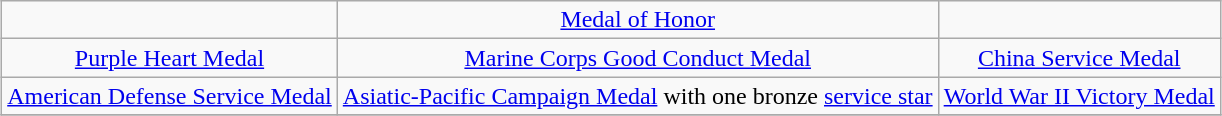<table class="wikitable" style="margin:1em auto; text-align:center;">
<tr>
<td></td>
<td><a href='#'>Medal of Honor</a></td>
<td></td>
</tr>
<tr>
<td><a href='#'>Purple Heart Medal</a></td>
<td><a href='#'>Marine Corps Good Conduct Medal</a></td>
<td><a href='#'>China Service Medal</a></td>
</tr>
<tr>
<td><a href='#'>American Defense Service Medal</a></td>
<td><a href='#'>Asiatic-Pacific Campaign Medal</a> with one bronze <a href='#'>service star</a></td>
<td><a href='#'>World War II Victory Medal</a></td>
</tr>
<tr>
</tr>
</table>
